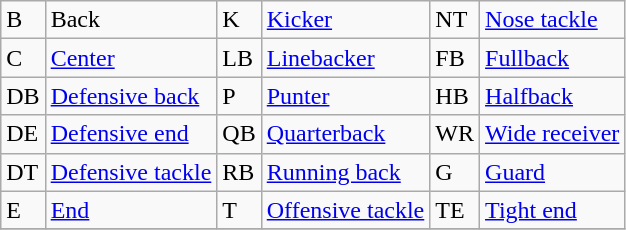<table class="wikitable">
<tr>
<td>B</td>
<td>Back</td>
<td>K</td>
<td><a href='#'>Kicker</a></td>
<td>NT</td>
<td><a href='#'>Nose tackle</a></td>
</tr>
<tr>
<td>C</td>
<td><a href='#'>Center</a></td>
<td>LB</td>
<td><a href='#'>Linebacker</a></td>
<td>FB</td>
<td><a href='#'>Fullback</a></td>
</tr>
<tr>
<td>DB</td>
<td><a href='#'>Defensive back</a></td>
<td>P</td>
<td><a href='#'>Punter</a></td>
<td>HB</td>
<td><a href='#'>Halfback</a></td>
</tr>
<tr>
<td>DE</td>
<td><a href='#'>Defensive end</a></td>
<td>QB</td>
<td><a href='#'>Quarterback</a></td>
<td>WR</td>
<td><a href='#'>Wide receiver</a></td>
</tr>
<tr>
<td>DT</td>
<td><a href='#'>Defensive tackle</a></td>
<td>RB</td>
<td><a href='#'>Running back</a></td>
<td>G</td>
<td><a href='#'>Guard</a></td>
</tr>
<tr>
<td>E</td>
<td><a href='#'>End</a></td>
<td>T</td>
<td><a href='#'>Offensive tackle</a></td>
<td>TE</td>
<td><a href='#'>Tight end</a></td>
</tr>
<tr>
</tr>
</table>
